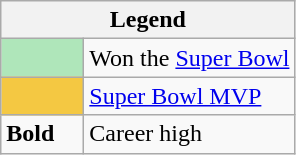<table class="wikitable mw-collapsible">
<tr>
<th colspan="2">Legend</th>
</tr>
<tr>
<td style="background:#afe6ba; width:3em;"></td>
<td>Won the <a href='#'>Super Bowl</a></td>
</tr>
<tr>
<td style="background:#f4c842; width:3em;"></td>
<td><a href='#'>Super Bowl MVP</a></td>
</tr>
<tr>
<td><strong>Bold</strong></td>
<td>Career high</td>
</tr>
</table>
